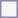<table style="border:1px solid #8888aa; background-color:#f7f8ff; padding:5px; font-size:95%; margin: 0px 12px 12px 0px;">
</table>
